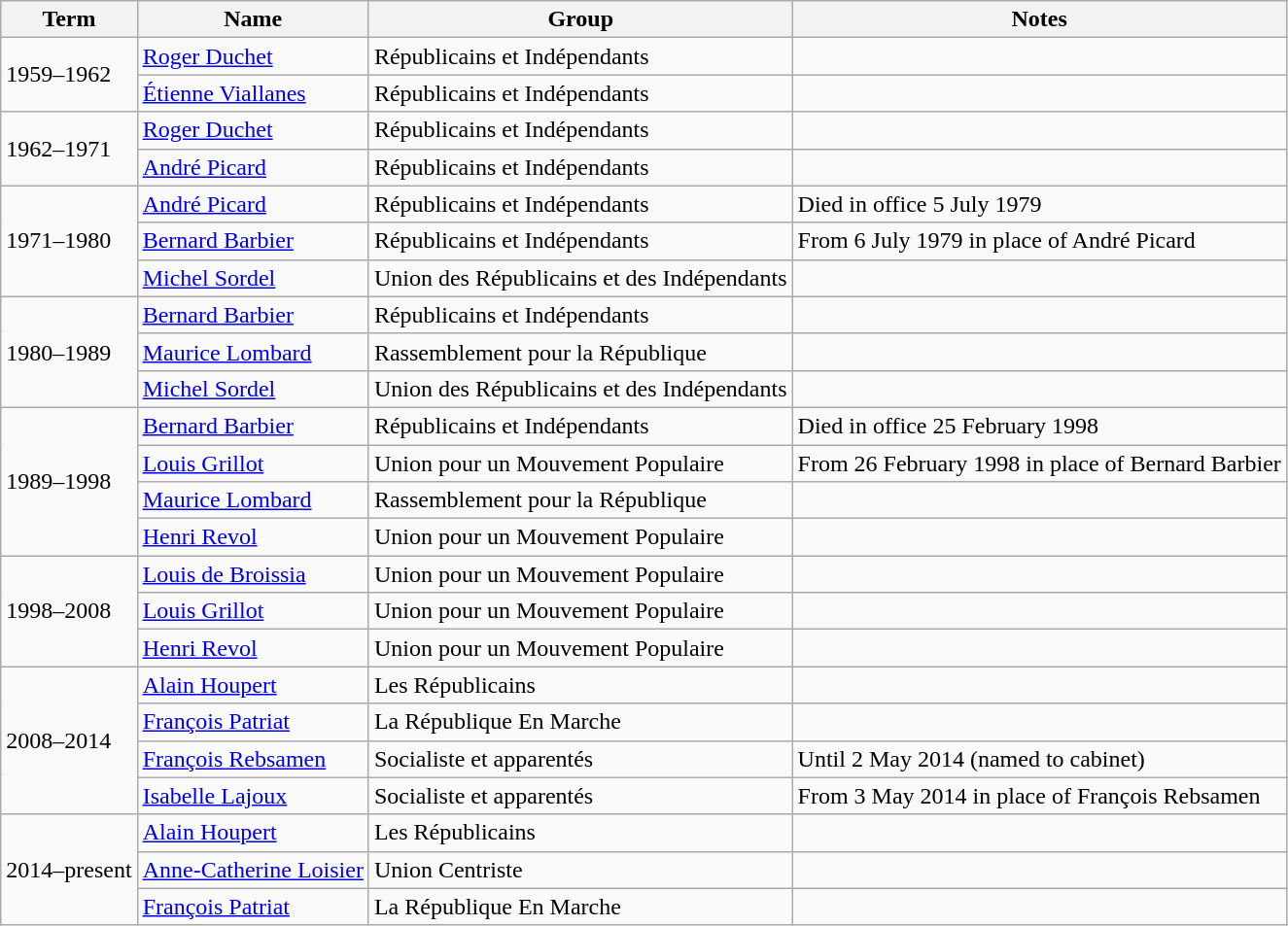<table class="wikitable sortable">
<tr>
<th>Term</th>
<th>Name</th>
<th>Group</th>
<th>Notes</th>
</tr>
<tr>
<td rowspan=2>1959–1962</td>
<td><a href='#'>Roger Duchet</a></td>
<td>Républicains et Indépendants</td>
<td></td>
</tr>
<tr>
<td><a href='#'>Étienne Viallanes</a></td>
<td>Républicains et Indépendants</td>
<td></td>
</tr>
<tr>
<td rowspan=2>1962–1971</td>
<td><a href='#'>Roger Duchet</a></td>
<td>Républicains et Indépendants</td>
<td></td>
</tr>
<tr>
<td><a href='#'>André Picard</a></td>
<td>Républicains et Indépendants</td>
<td></td>
</tr>
<tr>
<td rowspan=3>1971–1980</td>
<td><a href='#'>André Picard</a></td>
<td>Républicains et Indépendants</td>
<td>Died in office 5 July 1979</td>
</tr>
<tr>
<td><a href='#'>Bernard Barbier</a></td>
<td>Républicains et Indépendants</td>
<td>From 6 July 1979 in place of André Picard</td>
</tr>
<tr>
<td><a href='#'>Michel Sordel</a></td>
<td>Union des Républicains et des Indépendants</td>
<td></td>
</tr>
<tr>
<td rowspan=3>1980–1989</td>
<td><a href='#'>Bernard Barbier</a></td>
<td>Républicains et Indépendants</td>
<td></td>
</tr>
<tr>
<td><a href='#'>Maurice Lombard</a></td>
<td>Rassemblement pour la République</td>
<td></td>
</tr>
<tr>
<td><a href='#'>Michel Sordel</a></td>
<td>Union des Républicains et des Indépendants</td>
<td></td>
</tr>
<tr>
<td rowspan=4>1989–1998</td>
<td><a href='#'>Bernard Barbier</a></td>
<td>Républicains et Indépendants</td>
<td>Died in office 25 February 1998</td>
</tr>
<tr>
<td><a href='#'>Louis Grillot</a></td>
<td>Union pour un Mouvement Populaire</td>
<td>From 26 February 1998 in place of Bernard Barbier</td>
</tr>
<tr>
<td><a href='#'>Maurice Lombard</a></td>
<td>Rassemblement pour la République</td>
<td></td>
</tr>
<tr>
<td><a href='#'>Henri Revol</a></td>
<td>Union pour un Mouvement Populaire</td>
<td></td>
</tr>
<tr>
<td rowspan=3>1998–2008</td>
<td><a href='#'>Louis de Broissia</a></td>
<td>Union pour un Mouvement Populaire</td>
<td></td>
</tr>
<tr>
<td><a href='#'>Louis Grillot</a></td>
<td>Union pour un Mouvement Populaire</td>
<td></td>
</tr>
<tr>
<td><a href='#'>Henri Revol</a></td>
<td>Union pour un Mouvement Populaire</td>
<td></td>
</tr>
<tr>
<td rowspan=4>2008–2014</td>
<td><a href='#'>Alain Houpert</a></td>
<td>Les Républicains</td>
<td></td>
</tr>
<tr>
<td><a href='#'>François Patriat</a></td>
<td>La République En Marche</td>
<td></td>
</tr>
<tr>
<td><a href='#'>François Rebsamen</a></td>
<td>Socialiste et apparentés</td>
<td>Until 2 May 2014 (named to cabinet)</td>
</tr>
<tr>
<td><a href='#'>Isabelle Lajoux</a></td>
<td>Socialiste et apparentés</td>
<td>From 3 May 2014 in place of François Rebsamen</td>
</tr>
<tr>
<td rowspan=3>2014–present</td>
<td><a href='#'>Alain Houpert</a></td>
<td>Les Républicains</td>
<td></td>
</tr>
<tr>
<td><a href='#'>Anne-Catherine Loisier</a></td>
<td>Union Centriste</td>
<td></td>
</tr>
<tr>
<td><a href='#'>François Patriat</a></td>
<td>La République En Marche</td>
<td></td>
</tr>
</table>
